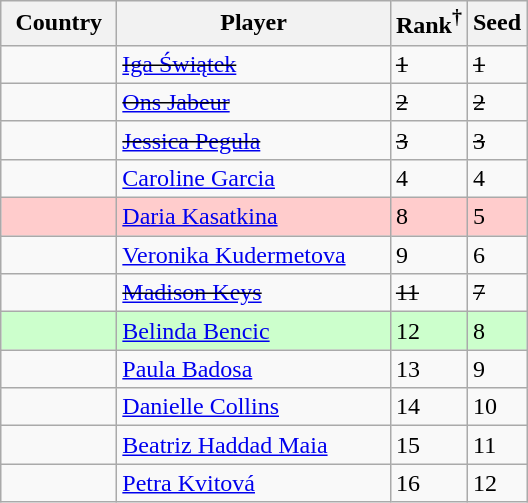<table class="sortable wikitable nowrap">
<tr>
<th width="70">Country</th>
<th width="175">Player</th>
<th>Rank<sup>†</sup></th>
<th>Seed</th>
</tr>
<tr>
<td><s></s></td>
<td><s><a href='#'>Iga Świątek</a></s></td>
<td><s>1</s></td>
<td><s>1</s></td>
</tr>
<tr>
<td><s></s></td>
<td><s><a href='#'>Ons Jabeur</a></s></td>
<td><s>2</s></td>
<td><s>2</s></td>
</tr>
<tr>
<td><s></s></td>
<td><s><a href='#'>Jessica Pegula</a></s></td>
<td><s>3</s></td>
<td><s>3</s></td>
</tr>
<tr>
<td></td>
<td><a href='#'>Caroline Garcia</a></td>
<td>4</td>
<td>4</td>
</tr>
<tr style="background:#fcc;">
<td></td>
<td><a href='#'>Daria Kasatkina</a></td>
<td>8</td>
<td>5</td>
</tr>
<tr>
<td></td>
<td><a href='#'>Veronika Kudermetova</a></td>
<td>9</td>
<td>6</td>
</tr>
<tr>
<td><s></s></td>
<td><s><a href='#'>Madison Keys</a></s></td>
<td><s>11</s></td>
<td><s>7</s></td>
</tr>
<tr style="background:#cfc;">
<td></td>
<td><a href='#'>Belinda Bencic</a></td>
<td>12</td>
<td>8</td>
</tr>
<tr>
<td></td>
<td><a href='#'>Paula Badosa</a></td>
<td>13</td>
<td>9</td>
</tr>
<tr>
<td></td>
<td><a href='#'>Danielle Collins</a></td>
<td>14</td>
<td>10</td>
</tr>
<tr>
<td></td>
<td><a href='#'>Beatriz Haddad Maia</a></td>
<td>15</td>
<td>11</td>
</tr>
<tr>
<td></td>
<td><a href='#'>Petra Kvitová</a></td>
<td>16</td>
<td>12</td>
</tr>
</table>
